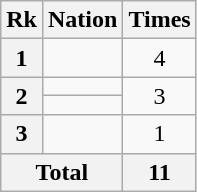<table class="wikitable sortable" style="text-align: center;">
<tr>
<th>Rk</th>
<th>Nation</th>
<th>Times</th>
</tr>
<tr>
<th>1</th>
<td></td>
<td>4</td>
</tr>
<tr>
<th rowspan=2>2</th>
<td></td>
<td rowspan=2>3</td>
</tr>
<tr>
<td></td>
</tr>
<tr>
<th>3</th>
<td></td>
<td>1</td>
</tr>
<tr class="sortbottom">
<th colspan="2">Total</th>
<th>11</th>
</tr>
</table>
